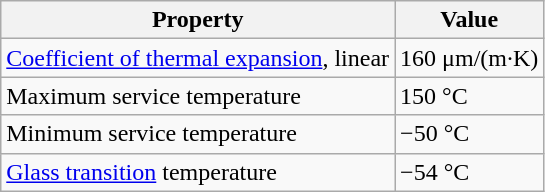<table class="wikitable">
<tr>
<th>Property</th>
<th>Value</th>
</tr>
<tr>
<td><a href='#'>Coefficient of thermal expansion</a>, linear</td>
<td>160 μm/(m·K)</td>
</tr>
<tr>
<td>Maximum service temperature</td>
<td>150 °C</td>
</tr>
<tr>
<td>Minimum service temperature</td>
<td>−50 °C</td>
</tr>
<tr>
<td><a href='#'>Glass transition</a> temperature</td>
<td>−54 °C</td>
</tr>
</table>
